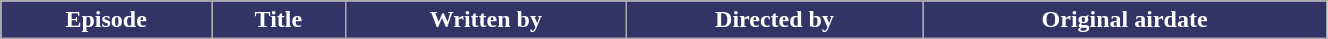<table class="wikitable plainrowheaders" style="width:70%;">
<tr style="color:#ffffff;">
<th style="background:#333366;">Episode</th>
<th style="background:#333366;">Title</th>
<th style="background:#333366;">Written by</th>
<th style="background:#333366;">Directed by</th>
<th style="background:#333366;">Original airdate<br>

</th>
</tr>
</table>
